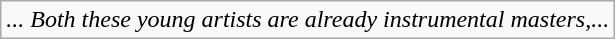<table class="wikitable">
<tr>
<td><em>... Both these young artists are already instrumental masters,...</em></td>
</tr>
</table>
